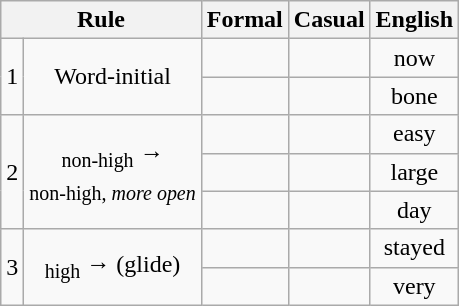<table class="wikitable" style="text-align: center;">
<tr>
<th colspan="2">Rule</th>
<th>Formal</th>
<th>Casual</th>
<th>English</th>
</tr>
<tr>
<td rowspan="2">1</td>
<td rowspan="2">Word-initial </td>
<td></td>
<td></td>
<td>now</td>
</tr>
<tr>
<td></td>
<td></td>
<td>bone</td>
</tr>
<tr>
<td rowspan="3">2</td>
<td rowspan="3"><sub>non-high</sub> → <br><sub>non-high, <em>more open</em></sub></td>
<td></td>
<td></td>
<td>easy</td>
</tr>
<tr>
<td></td>
<td></td>
<td>large</td>
</tr>
<tr>
<td></td>
<td></td>
<td>day</td>
</tr>
<tr>
<td rowspan="2">3</td>
<td rowspan="2"><sub>high</sub> →  (glide)</td>
<td></td>
<td></td>
<td>stayed</td>
</tr>
<tr>
<td></td>
<td></td>
<td>very</td>
</tr>
</table>
